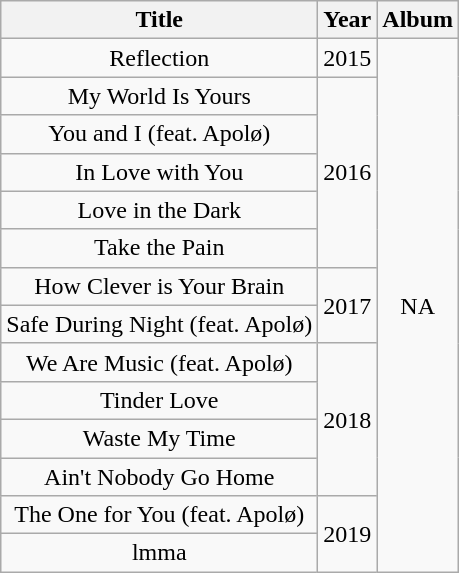<table class="wikitable plainrowheaders" style="text-align:center;">
<tr>
<th>Title</th>
<th>Year</th>
<th>Album</th>
</tr>
<tr>
<td>Reflection</td>
<td>2015</td>
<td rowspan="14">NA</td>
</tr>
<tr>
<td>My World Is Yours</td>
<td rowspan="5">2016</td>
</tr>
<tr>
<td>You and I (feat. Apolø)</td>
</tr>
<tr>
<td>In Love with You</td>
</tr>
<tr>
<td>Love in the Dark</td>
</tr>
<tr>
<td>Take the Pain</td>
</tr>
<tr>
<td>How Clever is Your Brain</td>
<td rowspan="2">2017</td>
</tr>
<tr>
<td>Safe During Night (feat. Apolø)</td>
</tr>
<tr>
<td>We Are Music (feat. Apolø) </td>
<td rowspan="4">2018</td>
</tr>
<tr>
<td>Tinder Love</td>
</tr>
<tr>
<td>Waste My Time</td>
</tr>
<tr>
<td>Ain't Nobody Go Home </td>
</tr>
<tr>
<td>The One for You (feat. Apolø) </td>
<td rowspan="2">2019</td>
</tr>
<tr>
<td>lmma</td>
</tr>
</table>
